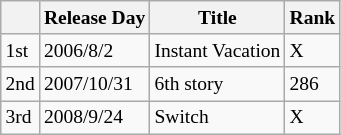<table class=wikitable style="font-size:small">
<tr>
<th></th>
<th>Release Day</th>
<th>Title</th>
<th>Rank</th>
</tr>
<tr>
<td>1st</td>
<td>2006/8/2</td>
<td>Instant Vacation</td>
<td>X</td>
</tr>
<tr>
<td>2nd</td>
<td>2007/10/31</td>
<td>6th story</td>
<td>286</td>
</tr>
<tr>
<td>3rd</td>
<td>2008/9/24</td>
<td>Switch</td>
<td>X</td>
</tr>
</table>
